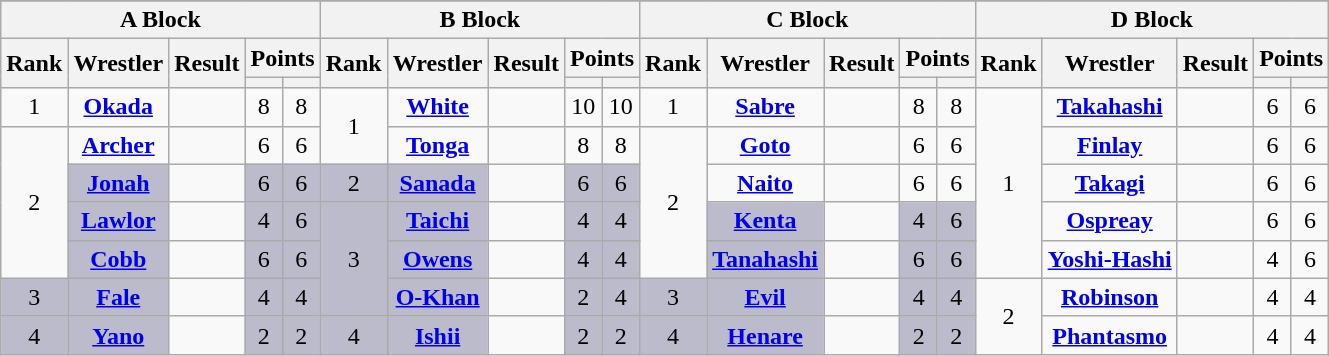<table class="wikitable mw-collapsible mw-collapsed" style="text-align: center">
<tr>
</tr>
<tr>
<th colspan="5">A Block</th>
<th colspan="5">B Block</th>
<th colspan="5">C Block</th>
<th colspan="5">D Block</th>
</tr>
<tr>
<th rowspan="2">Rank</th>
<th rowspan="2">Wrestler</th>
<th rowspan="2">Result</th>
<th colspan="2">Points</th>
<th rowspan="2">Rank</th>
<th rowspan="2">Wrestler</th>
<th rowspan="2">Result</th>
<th colspan="2">Points</th>
<th rowspan="2">Rank</th>
<th rowspan="2">Wrestler</th>
<th rowspan="2">Result</th>
<th colspan="2">Points</th>
<th rowspan="2">Rank</th>
<th rowspan="2">Wrestler</th>
<th rowspan="2">Result</th>
<th colspan="2">Points</th>
</tr>
<tr>
<th></th>
<th></th>
<th></th>
<th></th>
<th></th>
<th></th>
<th></th>
<th></th>
</tr>
<tr>
<td>1</td>
<td><strong><a href='#'>Okada</a></strong></td>
<td></td>
<td>8</td>
<td>8</td>
<td rowspan="2">1</td>
<td><strong><a href='#'>White</a></strong></td>
<td></td>
<td>10</td>
<td>10</td>
<td>1</td>
<td><strong><a href='#'>Sabre</a></strong></td>
<td></td>
<td>8</td>
<td>8</td>
<td rowspan="5">1</td>
<td><strong><a href='#'>Takahashi</a></strong></td>
<td></td>
<td>6</td>
<td>6</td>
</tr>
<tr>
<td rowspan="4">2</td>
<td><strong><a href='#'>Archer</a></strong></td>
<td></td>
<td>6</td>
<td>6</td>
<td><strong><a href='#'>Tonga</a></strong></td>
<td></td>
<td>8</td>
<td>8</td>
<td rowspan="4">2</td>
<td><strong><a href='#'>Goto</a></strong></td>
<td></td>
<td>6</td>
<td>6</td>
<td><strong><a href='#'>Finlay</a></strong></td>
<td></td>
<td>6</td>
<td>6</td>
</tr>
<tr>
<td style="background: #BBBBCC;"><strong><a href='#'>Jonah</a></strong></td>
<td></td>
<td style="background: #BBBBCC;">6</td>
<td style="background: #BBBBCC;">6</td>
<td style="background: #BBBBCC;">2</td>
<td style="background: #BBBBCC;"><a href='#'><strong>Sanada</strong></a></td>
<td></td>
<td style="background: #BBBBCC;">6</td>
<td style="background: #BBBBCC;">6</td>
<td><strong><a href='#'>Naito</a></strong></td>
<td></td>
<td>6</td>
<td>6</td>
<td><strong><a href='#'>Takagi</a></strong></td>
<td></td>
<td>6</td>
<td>6</td>
</tr>
<tr>
<td style="background: #BBBBCC;"><strong><a href='#'>Lawlor</a></strong></td>
<td></td>
<td style="background: #BBBBCC;">4</td>
<td style="background: #BBBBCC;">6</td>
<td rowspan="3" style="background: #BBBBCC;">3</td>
<td style="background: #BBBBCC;"><a href='#'><strong>Taichi</strong></a></td>
<td></td>
<td style="background: #BBBBCC;">4</td>
<td style="background: #BBBBCC;">4</td>
<td style="background: #BBBBCC;"><strong><a href='#'>Kenta</a></strong></td>
<td></td>
<td style="background: #BBBBCC;">4</td>
<td style="background: #BBBBCC;">6</td>
<td><strong><a href='#'>Ospreay</a></strong></td>
<td></td>
<td>6</td>
<td>6</td>
</tr>
<tr>
<td style="background: #BBBBCC;"><strong><a href='#'>Cobb</a></strong></td>
<td></td>
<td style="background: #BBBBCC;">6</td>
<td style="background: #BBBBCC;">6</td>
<td style="background: #BBBBCC;"><strong><a href='#'>Owens</a></strong></td>
<td></td>
<td style="background: #BBBBCC;">4</td>
<td style="background: #BBBBCC;">4</td>
<td style="background: #BBBBCC;"><strong><a href='#'>Tanahashi</a></strong></td>
<td></td>
<td style="background: #BBBBCC;">6</td>
<td style="background: #BBBBCC;">6</td>
<td><strong><a href='#'>Yoshi-Hashi</a></strong></td>
<td></td>
<td>4</td>
<td>6</td>
</tr>
<tr>
<td style="background: #BBBBCC;">3</td>
<td style="background: #BBBBCC;"><strong><a href='#'>Fale</a></strong></td>
<td></td>
<td style="background: #BBBBCC;">4</td>
<td style="background: #BBBBCC;">4</td>
<td style="background: #BBBBCC;"><a href='#'><strong>O-Khan</strong></a></td>
<td></td>
<td style="background: #BBBBCC;">2</td>
<td style="background: #BBBBCC;">4</td>
<td style="background: #BBBBCC;">3</td>
<td style="background: #BBBBCC;"><a href='#'><strong>Evil</strong></a></td>
<td></td>
<td style="background: #BBBBCC;">4</td>
<td style="background: #BBBBCC;">4</td>
<td rowspan="2">2</td>
<td><strong><a href='#'>Robinson</a></strong></td>
<td></td>
<td>4</td>
<td>4</td>
</tr>
<tr>
<td style="background: #BBBBCC;">4</td>
<td style="background: #BBBBCC;"><strong><a href='#'>Yano</a></strong></td>
<td></td>
<td style="background: #BBBBCC;">2</td>
<td style="background: #BBBBCC;">2</td>
<td style="background: #BBBBCC;">4</td>
<td style="background: #BBBBCC;"><strong><a href='#'>Ishii</a></strong></td>
<td></td>
<td style="background: #BBBBCC;">2</td>
<td style="background: #BBBBCC;">2</td>
<td style="background: #BBBBCC;">4</td>
<td style="background: #BBBBCC;"><strong><a href='#'>Henare</a></strong></td>
<td></td>
<td style="background: #BBBBCC;">2</td>
<td style="background: #BBBBCC;">2</td>
<td><strong><a href='#'>Phantasmo</a></strong></td>
<td></td>
<td>4</td>
<td>4</td>
</tr>
</table>
